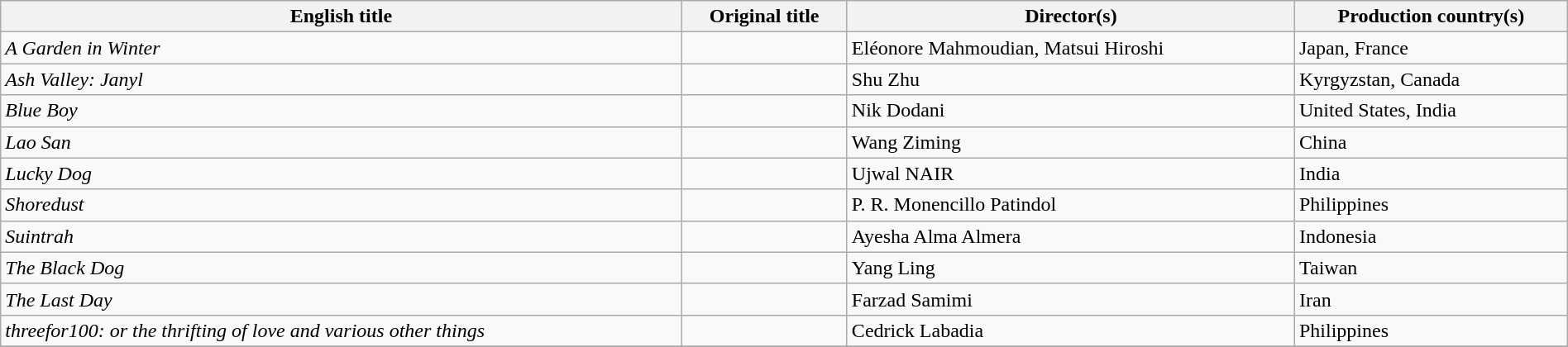<table class="sortable wikitable" style="width:100%; margin-bottom:4px" cellpadding="5">
<tr>
<th scope="col">English title</th>
<th scope="col">Original title</th>
<th scope="col">Director(s)</th>
<th scope="col">Production country(s)</th>
</tr>
<tr>
<td><em>A Garden in Winter</em></td>
<td></td>
<td>Eléonore Mahmoudian, Matsui Hiroshi</td>
<td>Japan, France</td>
</tr>
<tr>
<td><em>Ash Valley: Janyl</em></td>
<td></td>
<td>Shu Zhu</td>
<td>Kyrgyzstan, Canada</td>
</tr>
<tr>
<td><em>Blue Boy</em></td>
<td></td>
<td>Nik Dodani</td>
<td>United States, India</td>
</tr>
<tr>
<td><em>Lao San</em></td>
<td></td>
<td>Wang Ziming</td>
<td>China</td>
</tr>
<tr>
<td><em>Lucky Dog</em></td>
<td></td>
<td>Ujwal NAIR</td>
<td>India</td>
</tr>
<tr>
<td><em>Shoredust</em></td>
<td></td>
<td>P. R. Monencillo Patindol</td>
<td>Philippines</td>
</tr>
<tr>
<td><em>Suintrah</em></td>
<td></td>
<td>Ayesha Alma Almera</td>
<td>Indonesia</td>
</tr>
<tr>
<td><em>The Black Dog</em></td>
<td></td>
<td>Yang Ling</td>
<td>Taiwan</td>
</tr>
<tr>
<td><em>The Last Day</em></td>
<td></td>
<td>Farzad Samimi</td>
<td>Iran</td>
</tr>
<tr>
<td><em>threefor100: or the thrifting of love and various other things</em></td>
<td></td>
<td>Cedrick Labadia</td>
<td>Philippines</td>
</tr>
<tr>
</tr>
</table>
